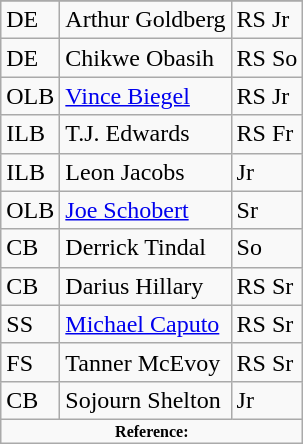<table class="wikitable">
<tr>
</tr>
<tr>
<td>DE</td>
<td>Arthur Goldberg</td>
<td>RS Jr</td>
</tr>
<tr>
<td>DE</td>
<td>Chikwe Obasih</td>
<td>RS So</td>
</tr>
<tr>
<td>OLB</td>
<td><a href='#'>Vince Biegel</a></td>
<td>RS Jr</td>
</tr>
<tr>
<td>ILB</td>
<td>T.J. Edwards</td>
<td>RS Fr</td>
</tr>
<tr>
<td>ILB</td>
<td>Leon Jacobs</td>
<td>Jr</td>
</tr>
<tr>
<td>OLB</td>
<td><a href='#'>Joe Schobert</a></td>
<td>Sr</td>
</tr>
<tr>
<td>CB</td>
<td>Derrick Tindal</td>
<td>So</td>
</tr>
<tr>
<td>CB</td>
<td>Darius Hillary</td>
<td>RS Sr</td>
</tr>
<tr>
<td>SS</td>
<td><a href='#'>Michael Caputo</a></td>
<td>RS Sr</td>
</tr>
<tr>
<td>FS</td>
<td>Tanner McEvoy</td>
<td>RS Sr</td>
</tr>
<tr>
<td>CB</td>
<td>Sojourn Shelton</td>
<td>Jr</td>
</tr>
<tr>
<td colspan="3"  style="font-size:8pt; text-align:center;"><strong>Reference:</strong></td>
</tr>
</table>
